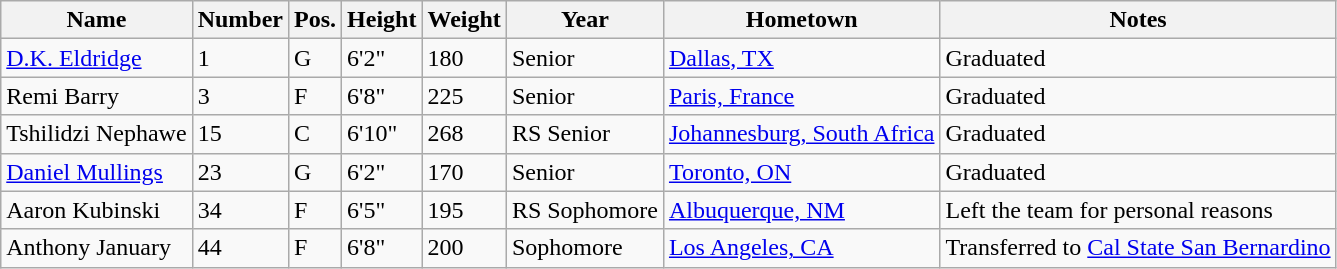<table class="wikitable sortable" border="1">
<tr>
<th>Name</th>
<th>Number</th>
<th>Pos.</th>
<th>Height</th>
<th>Weight</th>
<th>Year</th>
<th>Hometown</th>
<th class="unsortable">Notes</th>
</tr>
<tr>
<td><a href='#'>D.K. Eldridge</a></td>
<td>1</td>
<td>G</td>
<td>6'2"</td>
<td>180</td>
<td>Senior</td>
<td><a href='#'>Dallas, TX</a></td>
<td>Graduated</td>
</tr>
<tr>
<td>Remi Barry</td>
<td>3</td>
<td>F</td>
<td>6'8"</td>
<td>225</td>
<td>Senior</td>
<td><a href='#'>Paris, France</a></td>
<td>Graduated</td>
</tr>
<tr>
<td>Tshilidzi Nephawe</td>
<td>15</td>
<td>C</td>
<td>6'10"</td>
<td>268</td>
<td>RS Senior</td>
<td><a href='#'>Johannesburg, South Africa</a></td>
<td>Graduated</td>
</tr>
<tr>
<td><a href='#'>Daniel Mullings</a></td>
<td>23</td>
<td>G</td>
<td>6'2"</td>
<td>170</td>
<td>Senior</td>
<td><a href='#'>Toronto, ON</a></td>
<td>Graduated</td>
</tr>
<tr>
<td>Aaron Kubinski</td>
<td>34</td>
<td>F</td>
<td>6'5"</td>
<td>195</td>
<td>RS Sophomore</td>
<td><a href='#'>Albuquerque, NM</a></td>
<td>Left the team for personal reasons</td>
</tr>
<tr>
<td>Anthony January</td>
<td>44</td>
<td>F</td>
<td>6'8"</td>
<td>200</td>
<td>Sophomore</td>
<td><a href='#'>Los Angeles, CA</a></td>
<td>Transferred to <a href='#'>Cal State San Bernardino</a></td>
</tr>
</table>
